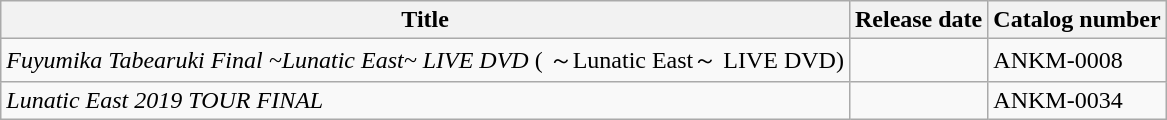<table class="wikitable">
<tr>
<th>Title</th>
<th>Release date</th>
<th>Catalog number</th>
</tr>
<tr>
<td><em>Fuyumika Tabearuki Final ~Lunatic East~ LIVE DVD</em> ( ～Lunatic East～ LIVE DVD)</td>
<td></td>
<td>ANKM-0008</td>
</tr>
<tr>
<td><em>Lunatic East 2019 TOUR FINAL</em></td>
<td></td>
<td>ANKM-0034</td>
</tr>
</table>
